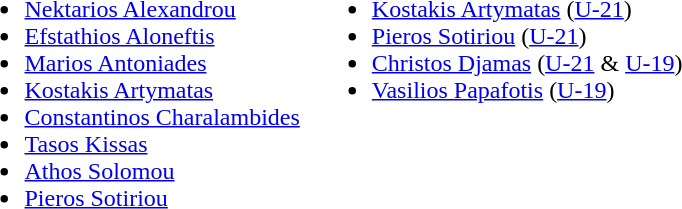<table>
<tr style='vertical-align:top'>
<td><br><ul><li> <a href='#'>Nektarios Alexandrou</a></li><li> <a href='#'>Efstathios Aloneftis</a></li><li> <a href='#'>Marios Antoniades</a></li><li> <a href='#'>Kostakis Artymatas</a></li><li> <a href='#'>Constantinos Charalambides</a></li><li> <a href='#'>Tasos Kissas</a></li><li> <a href='#'>Athos Solomou</a></li><li> <a href='#'>Pieros Sotiriou</a></li></ul></td>
<td></td>
<td><br><ul><li> <a href='#'>Kostakis Artymatas</a> (<a href='#'>U-21</a>)</li><li> <a href='#'>Pieros Sotiriou</a> (<a href='#'>U-21</a>)</li><li> <a href='#'>Christos Djamas</a> (<a href='#'>U-21</a> & <a href='#'>U-19</a>)</li><li> <a href='#'>Vasilios Papafotis</a> (<a href='#'>U-19</a>)</li></ul></td>
<td></td>
<td></td>
</tr>
</table>
